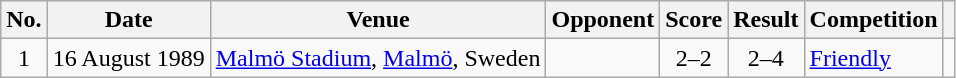<table class="wikitable sortable">
<tr>
<th scope="col">No.</th>
<th scope="col">Date</th>
<th scope="col">Venue</th>
<th scope="col">Opponent</th>
<th scope="col">Score</th>
<th scope="col">Result</th>
<th scope="col">Competition</th>
<th class="unsortable" scope="col"></th>
</tr>
<tr>
<td align="center">1</td>
<td>16 August 1989</td>
<td><a href='#'>Malmö Stadium</a>, <a href='#'>Malmö</a>, Sweden</td>
<td></td>
<td align="center">2–2</td>
<td align="center">2–4</td>
<td><a href='#'>Friendly</a></td>
<td></td>
</tr>
</table>
